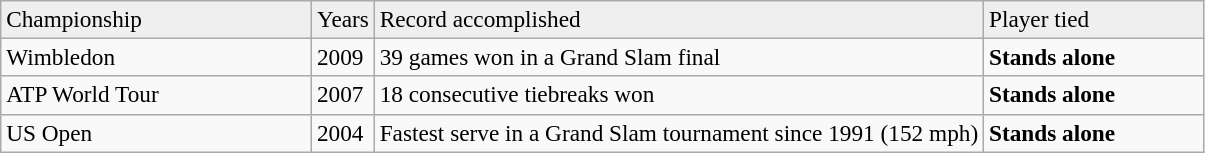<table class=wikitable style=font-size:97%>
<tr bgcolor="#efefef">
<td width=200>Championship</td>
<td>Years</td>
<td>Record accomplished</td>
<td width=140>Player tied</td>
</tr>
<tr>
<td>Wimbledon</td>
<td>2009</td>
<td>39 games won in a Grand Slam final</td>
<td><strong>Stands alone</strong></td>
</tr>
<tr>
<td>ATP World Tour</td>
<td>2007</td>
<td>18 consecutive tiebreaks won</td>
<td><strong>Stands alone</strong></td>
</tr>
<tr>
<td>US Open</td>
<td>2004</td>
<td>Fastest serve in a Grand Slam tournament since 1991 (152 mph)</td>
<td><strong>Stands alone</strong></td>
</tr>
</table>
